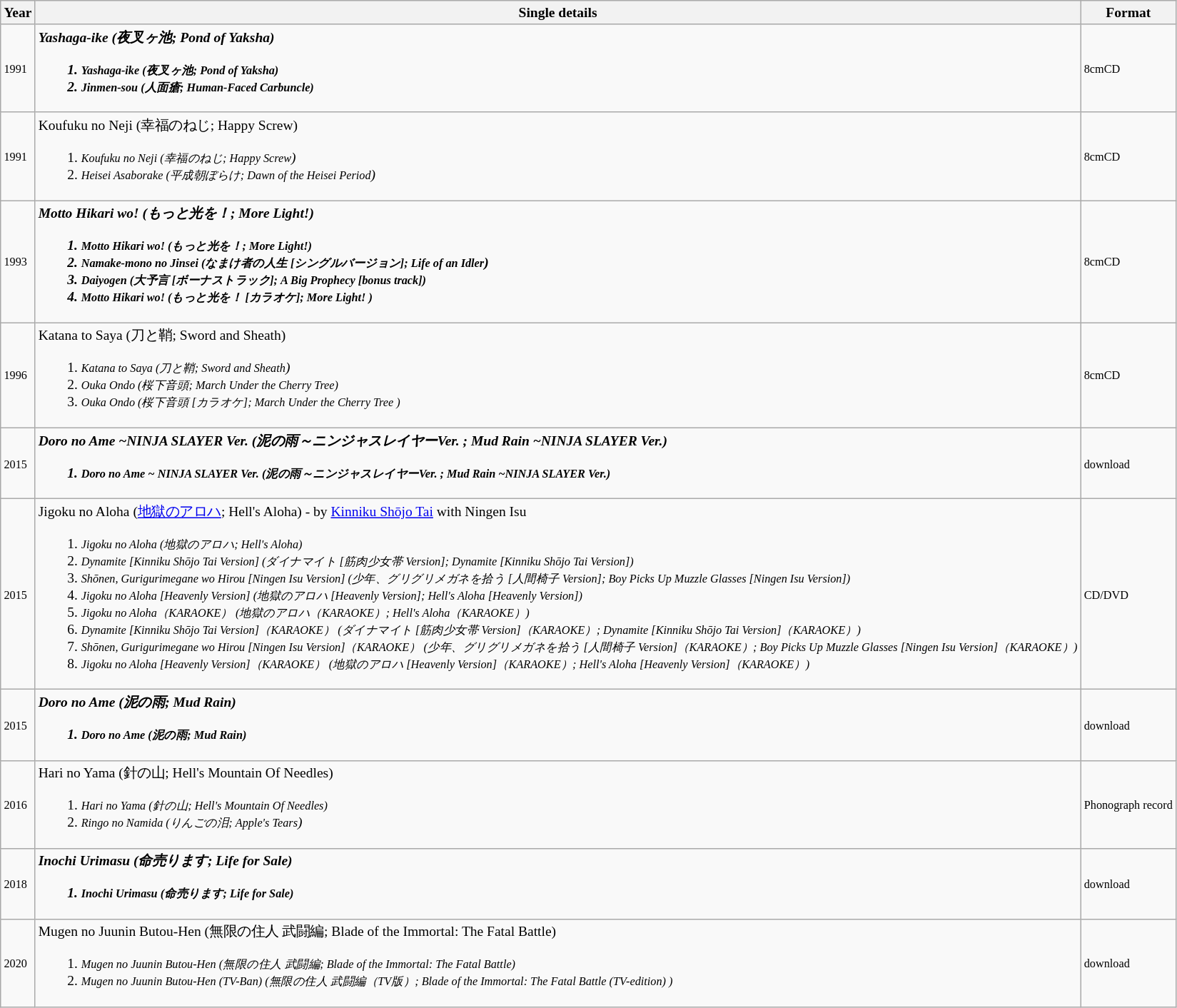<table class="wikitable" style="font-size:small">
<tr>
<th>Year</th>
<th>Single details</th>
<th>Format</th>
</tr>
<tr>
<td><small>1991</small></td>
<td><strong><em>Yashaga-ike<strong> (夜叉ヶ池; Pond of Yaksha)<em><br><ol><li><small></em>Yashaga-ike (夜叉ヶ池; Pond of Yaksha)<em></small></li><li><small></em>Jinmen-sou (人面瘡; Human-Faced Carbuncle)<em></small></li></ol></td>
<td><small>8cmCD</small></td>
</tr>
<tr>
<td><small>1991</small></td>
<td></em></strong>Koufuku no Neji</strong> (幸福のねじ; Happy Screw)</em><br><ol><li><em><small>Koufuku no Neji (幸福のねじ; Happy Screw</small>)</em></li><li><em><small>Heisei Asaborake (平成朝ぼらけ; Dawn of the Heisei Period</small>)</em></li></ol></td>
<td><small>8cmCD</small></td>
</tr>
<tr>
<td><small>1993</small></td>
<td><strong><em>Motto Hikari wo!<strong> (もっと光を！; More Light!)<em><br><ol><li><small></em>Motto Hikari wo! (もっと光を！; More Light!)<em></small></li><li></em><small>Namake-mono no Jinsei <single version> (なまけ者の人生 [シングルバージョン]; Life of an Idler<single version></small>)<em></li><li><small></em>Daiyogen <bonus track> (大予言 [ボーナストラック]; A Big Prophecy [bonus track])<em></small></li><li><small></em>Motto Hikari wo! <karaoke> (もっと光を！ [カラオケ]; More Light! <karaoke>)<em></small></li></ol></td>
<td><small>8cmCD</small></td>
</tr>
<tr>
<td><small>1996</small></td>
<td></em></strong>Katana to Saya</strong> (刀と鞘; Sword and Sheath)</em><br><ol><li><em><small>Katana to Saya (刀と鞘; Sword and Sheath</small>)</em></li><li><small><em>Ouka Ondo (桜下音頭; March Under the Cherry Tree)</em></small></li><li><small><em>Ouka Ondo <karaoke> (桜下音頭 [カラオケ]; March Under the Cherry Tree <karaoke>)</em></small></li></ol></td>
<td><small>8cmCD</small></td>
</tr>
<tr>
<td><small>2015</small></td>
<td><strong><em>Doro no Ame ~NINJA SLAYER Ver.<strong> (泥の雨～ニンジャスレイヤーVer. ; Mud Rain ~NINJA SLAYER Ver.)<em><br><ol><li><small></em>Doro no Ame ~ NINJA SLAYER Ver. (泥の雨～ニンジャスレイヤーVer. ; Mud Rain ~NINJA SLAYER Ver.)<em></small></li></ol></td>
<td><small>download</small></td>
</tr>
<tr>
<td><small>2015</small></td>
<td></em></strong>Jigoku no Aloha</strong> (<a href='#'>地獄のアロハ</a>; Hell's Aloha) - by <a href='#'>Kinniku Shōjo Tai</a> with Ningen Isu</em><br><ol><li><small><em>Jigoku no Aloha (地獄のアロハ; Hell's Aloha)</em></small></li><li><small><em>Dynamite [Kinniku Shōjo Tai Version] (ダイナマイト [筋肉少女帯 Version]; Dynamite [Kinniku Shōjo Tai Version])</em></small></li><li><small><em>Shōnen, Gurigurimegane wo Hirou [Ningen Isu Version] (少年、グリグリメガネを拾う [人間椅子 Version]; Boy Picks Up Muzzle Glasses [Ningen Isu Version])</em></small></li><li><small><em>Jigoku no Aloha [Heavenly Version] (地獄のアロハ [Heavenly Version]; Hell's Aloha [Heavenly Version])</em></small></li><li><small><em>Jigoku no Aloha（KARAOKE） (地獄のアロハ（KARAOKE）; Hell's Aloha（KARAOKE）)</em></small></li><li><small><em>Dynamite [Kinniku Shōjo Tai Version]（KARAOKE） (ダイナマイト [筋肉少女帯 Version]（KARAOKE）; Dynamite [Kinniku Shōjo Tai Version]（KARAOKE）)</em></small></li><li><small><em>Shōnen, Gurigurimegane wo Hirou [Ningen Isu Version]（KARAOKE） (少年、グリグリメガネを拾う [人間椅子 Version]（KARAOKE）; Boy Picks Up Muzzle Glasses [Ningen Isu Version]（KARAOKE）)</em></small></li><li><small><em>Jigoku no Aloha [Heavenly Version]（KARAOKE） (地獄のアロハ [Heavenly Version]（KARAOKE）; Hell's Aloha [Heavenly Version]（KARAOKE）)</em></small></li></ol></td>
<td><small>CD/DVD</small></td>
</tr>
<tr>
<td><small>2015</small></td>
<td><strong><em>Doro no Ame<strong> (泥の雨; Mud Rain)<em><br><ol><li><small></em>Doro no Ame (泥の雨; Mud Rain)<em></small></li></ol></td>
<td><small>download</small></td>
</tr>
<tr>
<td><small>2016</small></td>
<td></em></strong>Hari no Yama</strong> (針の山; Hell's Mountain Of Needles)</em><br><ol><li><small><em>Hari no Yama (針の山; Hell's Mountain Of Needles)</em></small></li><li><em><small>Ringo no Namida (りんごの泪; Apple's Tears</small>)</em></li></ol></td>
<td><small>Phonograph record</small></td>
</tr>
<tr>
<td><small>2018</small></td>
<td><strong><em>Inochi Urimasu<strong> (命売ります; Life for Sale)<em><br><ol><li><small></em>Inochi Urimasu (命売ります; Life for Sale)<em></small></li></ol></td>
<td><small>download</small></td>
</tr>
<tr>
<td><small>2020</small></td>
<td></em></strong>Mugen no Juunin Butou-Hen</strong> (無限の住人 武闘編; Blade of the Immortal: The Fatal Battle)</em><br><ol><li><small><em>Mugen no Juunin Butou-Hen (無限の住人 武闘編; Blade of the Immortal: The Fatal Battle)</em></small></li><li><small><em>Mugen no Juunin Butou-Hen (TV-Ban) (無限の住人 武闘編（TV版）; Blade of the Immortal: The Fatal Battle (TV-edition) )</em></small></li></ol></td>
<td><small>download</small></td>
</tr>
</table>
